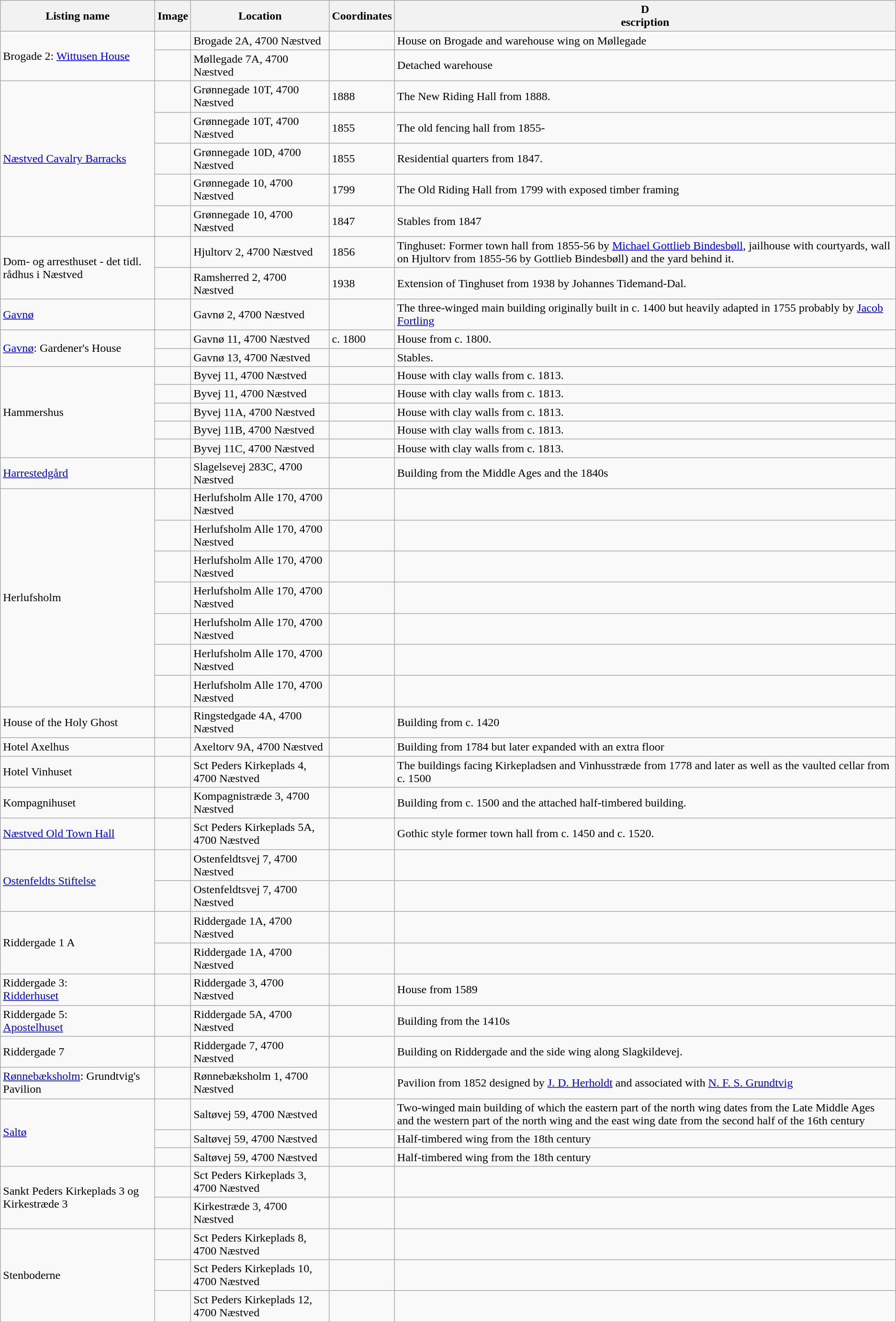<table class="wikitable sortable">
<tr>
<th>Listing name</th>
<th>Image</th>
<th>Location</th>
<th>Coordinates</th>
<th>D<br>escription</th>
</tr>
<tr>
<td rowspan="2">Brogade 2: <a href='#'>Wittusen House</a></td>
<td></td>
<td>Brogade 2A, 4700 Næstved</td>
<td></td>
<td>House on Brogade and warehouse wing on Møllegade</td>
</tr>
<tr>
<td></td>
<td>Møllegade 7A, 4700 Næstved</td>
<td></td>
<td>Detached warehouse</td>
</tr>
<tr>
<td rowspan="5"><a href='#'>Næstved Cavalry Barracks</a></td>
<td></td>
<td>Grønnegade 10T, 4700 Næstved</td>
<td>1888</td>
<td>The New Riding Hall from 1888.</td>
</tr>
<tr>
<td></td>
<td>Grønnegade 10T, 4700 Næstved</td>
<td>1855</td>
<td>The old fencing hall from 1855-</td>
</tr>
<tr>
<td></td>
<td>Grønnegade 10D, 4700 Næstved</td>
<td>1855</td>
<td>Residential quarters from 1847.</td>
</tr>
<tr>
<td></td>
<td>Grønnegade 10, 4700 Næstved</td>
<td>1799</td>
<td>The Old Riding Hall from 1799 with exposed timber framing </td>
</tr>
<tr>
<td></td>
<td>Grønnegade 10, 4700 Næstved</td>
<td>1847</td>
<td>Stables from  1847</td>
</tr>
<tr>
<td rowspan="2">Dom- og arresthuset - det tidl. rådhus i Næstved</td>
<td></td>
<td>Hjultorv 2, 4700 Næstved</td>
<td>1856</td>
<td>Tinghuset: Former town hall from 1855-56 by <a href='#'>Michael Gottlieb Bindesbøll</a>, jailhouse with courtyards, wall on Hjultorv from 1855-56 by  Gottlieb Bindesbøll) and the yard behind it.</td>
</tr>
<tr>
<td></td>
<td>Ramsherred 2, 4700 Næstved</td>
<td>1938</td>
<td>Extension of Tinghuset from 1938 by Johannes Tidemand-Dal.</td>
</tr>
<tr>
<td><a href='#'>Gavnø</a></td>
<td></td>
<td>Gavnø 2, 4700 Næstved</td>
<td></td>
<td>The three-winged main building originally built in c. 1400 but heavily adapted in 1755 probably by <a href='#'>Jacob Fortling</a></td>
</tr>
<tr>
<td rowspan="2"><a href='#'>Gavnø</a>: Gardener's House</td>
<td></td>
<td>Gavnø 11, 4700 Næstved</td>
<td>c. 1800</td>
<td>House from c. 1800.</td>
</tr>
<tr>
<td></td>
<td>Gavnø 13, 4700 Næstved</td>
<td></td>
<td>Stables.</td>
</tr>
<tr>
<td rowspan="5">Hammershus</td>
<td></td>
<td>Byvej 11, 4700 Næstved</td>
<td></td>
<td>House with clay walls from c. 1813.</td>
</tr>
<tr>
<td></td>
<td>Byvej 11, 4700 Næstved</td>
<td></td>
<td>House with clay walls from c. 1813.</td>
</tr>
<tr>
<td></td>
<td>Byvej 11A, 4700 Næstved</td>
<td></td>
<td>House with clay walls from c. 1813.</td>
</tr>
<tr>
<td></td>
<td>Byvej 11B, 4700 Næstved</td>
<td></td>
<td>House with clay walls from c. 1813.</td>
</tr>
<tr>
<td></td>
<td>Byvej 11C, 4700 Næstved</td>
<td></td>
<td>House with clay walls from c. 1813.</td>
</tr>
<tr>
<td><a href='#'>Harrestedgård</a></td>
<td></td>
<td>Slagelsevej 283C, 4700 Næstved</td>
<td></td>
<td>Building from the Middle Ages and the 1840s</td>
</tr>
<tr>
<td rowspan="7">Herlufsholm</td>
<td></td>
<td>Herlufsholm Alle 170, 4700 Næstved</td>
<td></td>
<td></td>
</tr>
<tr>
<td></td>
<td>Herlufsholm Alle 170, 4700 Næstved</td>
<td></td>
<td></td>
</tr>
<tr>
<td></td>
<td>Herlufsholm Alle 170, 4700 Næstved</td>
<td></td>
<td></td>
</tr>
<tr>
<td></td>
<td>Herlufsholm Alle 170, 4700 Næstved</td>
<td></td>
<td></td>
</tr>
<tr>
<td></td>
<td>Herlufsholm Alle 170, 4700 Næstved</td>
<td></td>
<td></td>
</tr>
<tr>
<td></td>
<td>Herlufsholm Alle 170, 4700 Næstved</td>
<td></td>
<td></td>
</tr>
<tr>
<td></td>
<td>Herlufsholm Alle 170, 4700 Næstved</td>
<td></td>
<td></td>
</tr>
<tr>
<td>House of the Holy Ghost</td>
<td></td>
<td>Ringstedgade 4A, 4700 Næstved</td>
<td></td>
<td>Building from c. 1420</td>
</tr>
<tr>
<td>Hotel Axelhus</td>
<td></td>
<td>Axeltorv 9A, 4700 Næstved</td>
<td></td>
<td>Building from 1784 but later expanded with an extra floor</td>
</tr>
<tr>
<td>Hotel Vinhuset</td>
<td></td>
<td>Sct Peders Kirkeplads 4, 4700 Næstved</td>
<td></td>
<td>The buildings facing Kirkepladsen and Vinhusstræde from 1778 and later as well as the vaulted cellar from c. 1500</td>
</tr>
<tr>
<td>Kompagnihuset</td>
<td></td>
<td>Kompagnistræde 3, 4700 Næstved</td>
<td></td>
<td>Building from c. 1500 and the attached half-timbered building.</td>
</tr>
<tr>
<td><a href='#'>Næstved Old Town Hall</a></td>
<td></td>
<td>Sct Peders Kirkeplads 5A, 4700 Næstved</td>
<td></td>
<td>Gothic style former town hall from c. 1450 and c. 1520.</td>
</tr>
<tr>
<td rowspan="2"><a href='#'>Ostenfeldts Stiftelse</a></td>
<td></td>
<td>Ostenfeldtsvej 7, 4700 Næstved</td>
<td></td>
<td></td>
</tr>
<tr>
<td></td>
<td>Ostenfeldtsvej 7, 4700 Næstved</td>
<td></td>
<td></td>
</tr>
<tr>
<td rowspan="2">Riddergade 1 A</td>
<td></td>
<td>Riddergade 1A, 4700 Næstved</td>
<td></td>
<td></td>
</tr>
<tr>
<td></td>
<td>Riddergade 1A, 4700 Næstved</td>
<td></td>
<td></td>
</tr>
<tr>
<td>Riddergade 3: <br><a href='#'>Ridderhuset</a></td>
<td></td>
<td>Riddergade 3, 4700 Næstved</td>
<td></td>
<td>House from 1589</td>
</tr>
<tr>
<td>Riddergade 5:<br> <a href='#'>Apostelhuset</a></td>
<td></td>
<td>Riddergade 5A, 4700 Næstved</td>
<td></td>
<td>Building from the 1410s</td>
</tr>
<tr>
<td>Riddergade 7</td>
<td></td>
<td>Riddergade 7, 4700 Næstved</td>
<td></td>
<td>Building on Riddergade and the side wing along Slagkildevej.</td>
</tr>
<tr>
<td><a href='#'>Rønnebæksholm</a>: Grundtvig's Pavilion</td>
<td></td>
<td>Rønnebæksholm 1, 4700 Næstved</td>
<td></td>
<td>Pavilion from 1852 designed by <a href='#'>J. D. Herholdt</a> and associated with <a href='#'>N. F. S. Grundtvig</a></td>
</tr>
<tr>
<td rowspan="3"><a href='#'>Saltø</a></td>
<td></td>
<td>Saltøvej 59, 4700 Næstved</td>
<td></td>
<td>Two-winged main building of which the eastern part of the north wing dates from the Late Middle Ages and the western part of the north wing and the east wing date from the second half of the 16th century</td>
</tr>
<tr>
<td></td>
<td>Saltøvej 59, 4700 Næstved</td>
<td></td>
<td>Half-timbered wing from the 18th century</td>
</tr>
<tr>
<td></td>
<td>Saltøvej 59, 4700 Næstved</td>
<td></td>
<td>Half-timbered wing from the 18th century</td>
</tr>
<tr>
<td rowspan="2">Sankt Peders Kirkeplads 3 og Kirkestræde 3</td>
<td></td>
<td>Sct Peders Kirkeplads 3, 4700 Næstved</td>
<td></td>
<td></td>
</tr>
<tr>
<td></td>
<td>Kirkestræde 3, 4700 Næstved</td>
<td></td>
<td></td>
</tr>
<tr>
<td rowspan="3">Stenboderne</td>
<td></td>
<td>Sct Peders Kirkeplads 8, 4700 Næstved</td>
<td></td>
<td></td>
</tr>
<tr>
<td></td>
<td>Sct Peders Kirkeplads 10, 4700 Næstved</td>
<td></td>
<td></td>
</tr>
<tr>
<td></td>
<td>Sct Peders Kirkeplads 12, 4700 Næstved</td>
<td></td>
<td></td>
</tr>
<tr>
</tr>
</table>
